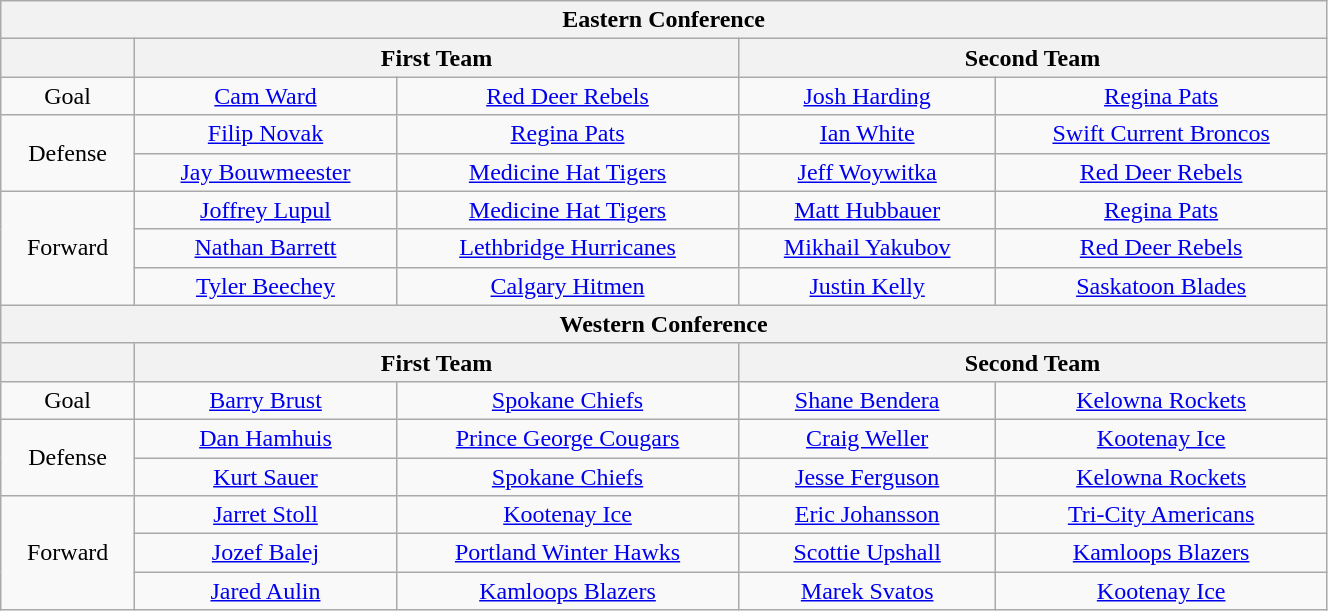<table class="wikitable" style="text-align:center;" width="70%">
<tr>
<th colspan="5">Eastern Conference</th>
</tr>
<tr>
<th></th>
<th colspan="2">First Team</th>
<th colspan="2">Second Team</th>
</tr>
<tr>
<td>Goal</td>
<td><a href='#'>Cam Ward</a></td>
<td><a href='#'>Red Deer Rebels</a></td>
<td><a href='#'>Josh Harding</a></td>
<td><a href='#'>Regina Pats</a></td>
</tr>
<tr>
<td rowspan="2">Defense</td>
<td><a href='#'>Filip Novak</a></td>
<td><a href='#'>Regina Pats</a></td>
<td><a href='#'>Ian White</a></td>
<td><a href='#'>Swift Current Broncos</a></td>
</tr>
<tr>
<td><a href='#'>Jay Bouwmeester</a></td>
<td><a href='#'>Medicine Hat Tigers</a></td>
<td><a href='#'>Jeff Woywitka</a></td>
<td><a href='#'>Red Deer Rebels</a></td>
</tr>
<tr>
<td rowspan="3">Forward</td>
<td><a href='#'>Joffrey Lupul</a></td>
<td><a href='#'>Medicine Hat Tigers</a></td>
<td><a href='#'>Matt Hubbauer</a></td>
<td><a href='#'>Regina Pats</a></td>
</tr>
<tr>
<td><a href='#'>Nathan Barrett</a></td>
<td><a href='#'>Lethbridge Hurricanes</a></td>
<td><a href='#'>Mikhail Yakubov</a></td>
<td><a href='#'>Red Deer Rebels</a></td>
</tr>
<tr>
<td><a href='#'>Tyler Beechey</a></td>
<td><a href='#'>Calgary Hitmen</a></td>
<td><a href='#'>Justin Kelly</a></td>
<td><a href='#'>Saskatoon Blades</a></td>
</tr>
<tr>
<th colspan="5">Western Conference</th>
</tr>
<tr>
<th></th>
<th colspan="2">First Team</th>
<th colspan="2">Second Team</th>
</tr>
<tr>
<td>Goal</td>
<td><a href='#'>Barry Brust</a></td>
<td><a href='#'>Spokane Chiefs</a></td>
<td><a href='#'>Shane Bendera</a></td>
<td><a href='#'>Kelowna Rockets</a></td>
</tr>
<tr>
<td rowspan="2">Defense</td>
<td><a href='#'>Dan Hamhuis</a></td>
<td><a href='#'>Prince George Cougars</a></td>
<td><a href='#'>Craig Weller</a></td>
<td><a href='#'>Kootenay Ice</a></td>
</tr>
<tr>
<td><a href='#'>Kurt Sauer</a></td>
<td><a href='#'>Spokane Chiefs</a></td>
<td><a href='#'>Jesse Ferguson</a></td>
<td><a href='#'>Kelowna Rockets</a></td>
</tr>
<tr>
<td rowspan="3">Forward</td>
<td><a href='#'>Jarret Stoll</a></td>
<td><a href='#'>Kootenay Ice</a></td>
<td><a href='#'>Eric Johansson</a></td>
<td><a href='#'>Tri-City Americans</a></td>
</tr>
<tr>
<td><a href='#'>Jozef Balej</a></td>
<td><a href='#'>Portland Winter Hawks</a></td>
<td><a href='#'>Scottie Upshall</a></td>
<td><a href='#'>Kamloops Blazers</a></td>
</tr>
<tr>
<td><a href='#'>Jared Aulin</a></td>
<td><a href='#'>Kamloops Blazers</a></td>
<td><a href='#'>Marek Svatos</a></td>
<td><a href='#'>Kootenay Ice</a></td>
</tr>
</table>
